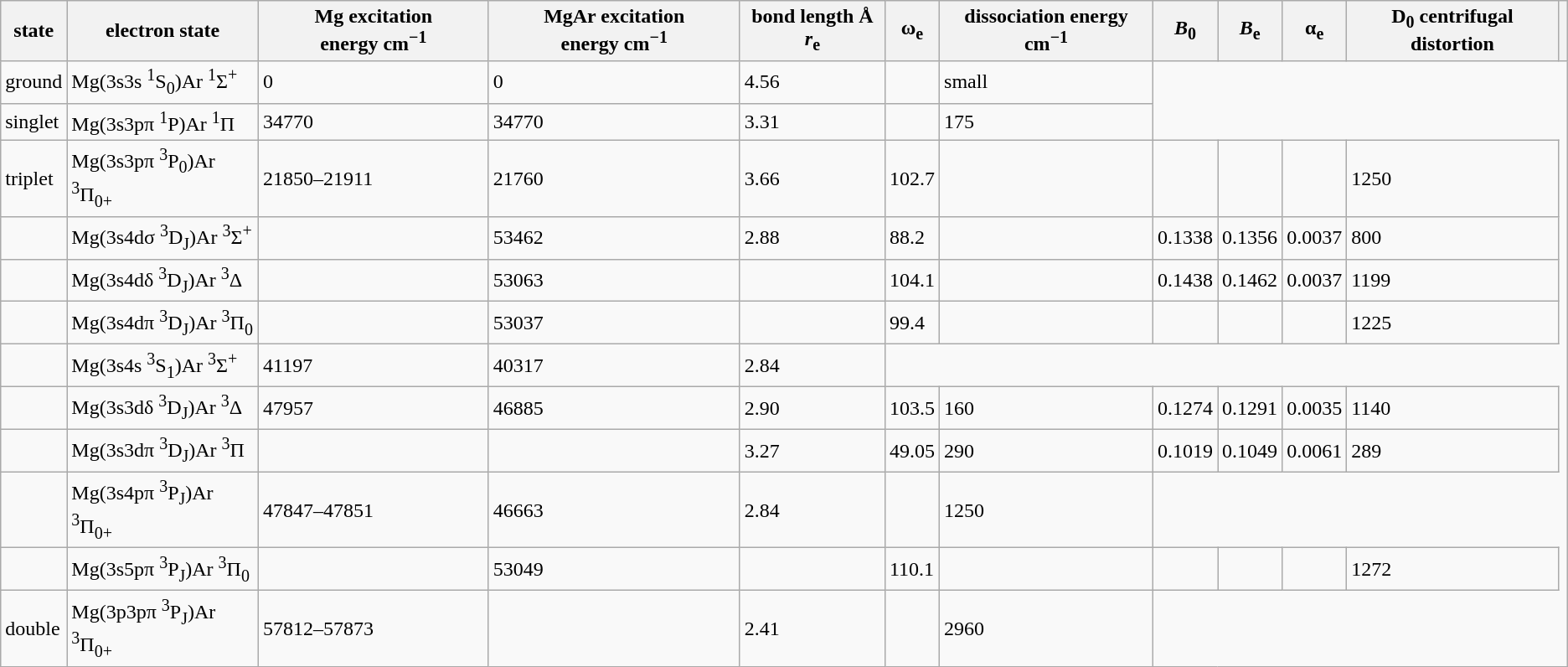<table class="wikitable">
<tr>
<th>state</th>
<th>electron state</th>
<th>Mg excitation energy cm<sup>−1</sup></th>
<th>MgAr excitation energy cm<sup>−1</sup></th>
<th>bond length Å <em>r</em><sub>e</sub></th>
<th>ω<sub>e</sub></th>
<th>dissociation energy cm<sup>−1</sup></th>
<th><em>B</em><sub>0</sub></th>
<th><em>B</em><sub>e</sub></th>
<th>α<sub>e</sub></th>
<th>D<sub>0</sub> centrifugal distortion</th>
<th></th>
</tr>
<tr>
<td>ground</td>
<td>Mg(3s3s <sup>1</sup>S<sub>0</sub>)Ar <sup>1</sup>Σ<sup>+</sup></td>
<td>0</td>
<td>0</td>
<td>4.56</td>
<td></td>
<td>small</td>
</tr>
<tr>
<td>singlet</td>
<td>Mg(3s3pπ <sup>1</sup>P)Ar <sup>1</sup>Π</td>
<td>34770</td>
<td>34770</td>
<td>3.31</td>
<td></td>
<td>175</td>
</tr>
<tr>
<td>triplet</td>
<td>Mg(3s3pπ <sup>3</sup>P<sub>0</sub>)Ar <sup>3</sup>Π<sub>0+</sub></td>
<td>21850–21911</td>
<td>21760</td>
<td>3.66</td>
<td>102.7</td>
<td></td>
<td></td>
<td></td>
<td></td>
<td>1250</td>
</tr>
<tr>
<td></td>
<td>Mg(3s4dσ <sup>3</sup>D<sub>J</sub>)Ar <sup>3</sup>Σ<sup>+</sup></td>
<td></td>
<td>53462</td>
<td>2.88</td>
<td>88.2</td>
<td></td>
<td>0.1338</td>
<td>0.1356</td>
<td>0.0037</td>
<td>800</td>
</tr>
<tr>
<td></td>
<td>Mg(3s4dδ <sup>3</sup>D<sub>J</sub>)Ar <sup>3</sup>Δ</td>
<td></td>
<td>53063</td>
<td></td>
<td>104.1</td>
<td></td>
<td>0.1438</td>
<td>0.1462</td>
<td>0.0037</td>
<td>1199</td>
</tr>
<tr>
<td></td>
<td>Mg(3s4dπ <sup>3</sup>D<sub>J</sub>)Ar <sup>3</sup>Π<sub>0</sub></td>
<td></td>
<td>53037</td>
<td></td>
<td>99.4</td>
<td></td>
<td></td>
<td></td>
<td></td>
<td>1225</td>
</tr>
<tr>
<td></td>
<td>Mg(3s4s <sup>3</sup>S<sub>1</sub>)Ar <sup>3</sup>Σ<sup>+</sup></td>
<td>41197</td>
<td>40317</td>
<td>2.84</td>
</tr>
<tr>
<td></td>
<td>Mg(3s3dδ <sup>3</sup>D<sub>J</sub>)Ar <sup>3</sup>Δ</td>
<td>47957</td>
<td>46885</td>
<td>2.90</td>
<td>103.5</td>
<td>160</td>
<td>0.1274</td>
<td>0.1291</td>
<td>0.0035</td>
<td>1140</td>
</tr>
<tr>
<td></td>
<td>Mg(3s3dπ <sup>3</sup>D<sub>J</sub>)Ar <sup>3</sup>Π</td>
<td></td>
<td></td>
<td>3.27</td>
<td>49.05</td>
<td>290</td>
<td>0.1019</td>
<td>0.1049</td>
<td>0.0061</td>
<td>289</td>
</tr>
<tr>
<td></td>
<td>Mg(3s4pπ <sup>3</sup>P<sub>J</sub>)Ar <sup>3</sup>Π<sub>0+</sub></td>
<td>47847–47851</td>
<td>46663</td>
<td>2.84</td>
<td></td>
<td>1250</td>
</tr>
<tr>
<td></td>
<td>Mg(3s5pπ <sup>3</sup>P<sub>J</sub>)Ar <sup>3</sup>Π<sub>0</sub></td>
<td></td>
<td>53049</td>
<td></td>
<td>110.1</td>
<td></td>
<td></td>
<td></td>
<td></td>
<td>1272</td>
</tr>
<tr>
<td>double</td>
<td>Mg(3p3pπ <sup>3</sup>P<sub>J</sub>)Ar <sup>3</sup>Π<sub>0+</sub></td>
<td>57812–57873</td>
<td></td>
<td>2.41</td>
<td></td>
<td>2960</td>
</tr>
</table>
